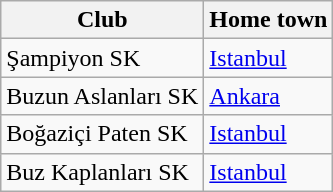<table class="wikitable">
<tr>
<th>Club</th>
<th>Home town</th>
</tr>
<tr>
<td>Şampiyon SK</td>
<td><a href='#'>Istanbul</a></td>
</tr>
<tr>
<td>Buzun Aslanları SK</td>
<td><a href='#'>Ankara</a></td>
</tr>
<tr>
<td>Boğaziçi Paten SK</td>
<td><a href='#'>Istanbul</a></td>
</tr>
<tr>
<td>Buz Kaplanları SK</td>
<td><a href='#'>Istanbul</a></td>
</tr>
</table>
